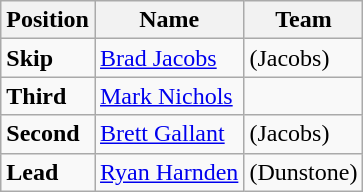<table class="wikitable">
<tr>
<th><strong>Position</strong></th>
<th><strong>Name</strong></th>
<th><strong>Team</strong></th>
</tr>
<tr>
<td><strong>Skip</strong></td>
<td><a href='#'>Brad Jacobs</a></td>
<td> (Jacobs)</td>
</tr>
<tr>
<td><strong>Third</strong></td>
<td><a href='#'>Mark Nichols</a></td>
<td></td>
</tr>
<tr>
<td><strong>Second</strong></td>
<td><a href='#'>Brett Gallant</a></td>
<td> (Jacobs)</td>
</tr>
<tr>
<td><strong>Lead</strong></td>
<td><a href='#'>Ryan Harnden</a></td>
<td> (Dunstone)</td>
</tr>
</table>
